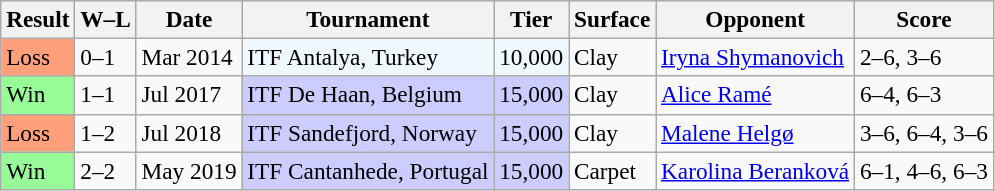<table class="wikitable" style="font-size:97%">
<tr>
<th>Result</th>
<th>W–L</th>
<th>Date</th>
<th>Tournament</th>
<th>Tier</th>
<th>Surface</th>
<th>Opponent</th>
<th>Score</th>
</tr>
<tr>
<td bgcolor="FFA07A">Loss</td>
<td>0–1</td>
<td>Mar 2014</td>
<td style="background:#f0f8ff;">ITF Antalya, Turkey</td>
<td style="background:#f0f8ff;">10,000</td>
<td>Clay</td>
<td> <a href='#'>Iryna Shymanovich</a></td>
<td>2–6, 3–6</td>
</tr>
<tr>
<td bgcolor="98FB98">Win</td>
<td>1–1</td>
<td>Jul 2017</td>
<td style="background:#ccccff;">ITF De Haan, Belgium</td>
<td style="background:#ccccff;">15,000</td>
<td>Clay</td>
<td> <a href='#'>Alice Ramé</a></td>
<td>6–4, 6–3</td>
</tr>
<tr>
<td style="background:#ffa07a;">Loss</td>
<td>1–2</td>
<td>Jul 2018</td>
<td style="background:#ccccff;">ITF Sandefjord, Norway</td>
<td style="background:#ccccff;">15,000</td>
<td>Clay</td>
<td> <a href='#'>Malene Helgø</a></td>
<td>3–6, 6–4, 3–6</td>
</tr>
<tr>
<td bgcolor="98FB98">Win</td>
<td>2–2</td>
<td>May 2019</td>
<td style="background:#ccccff;">ITF Cantanhede, Portugal</td>
<td style="background:#ccccff;">15,000</td>
<td>Carpet</td>
<td> <a href='#'>Karolina Beranková</a></td>
<td>6–1, 4–6, 6–3</td>
</tr>
</table>
